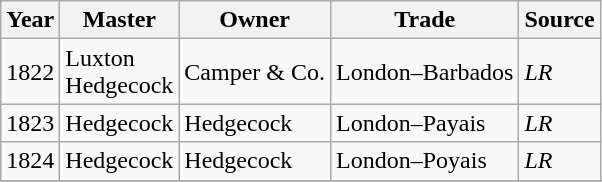<table class="sortable wikitable">
<tr>
<th>Year</th>
<th>Master</th>
<th>Owner</th>
<th>Trade</th>
<th>Source</th>
</tr>
<tr>
<td>1822</td>
<td>Luxton<br>Hedgecock</td>
<td>Camper & Co.</td>
<td>London–Barbados</td>
<td><em>LR</em></td>
</tr>
<tr>
<td>1823</td>
<td>Hedgecock</td>
<td>Hedgecock</td>
<td>London–Payais</td>
<td><em>LR</em></td>
</tr>
<tr>
<td>1824</td>
<td>Hedgecock</td>
<td>Hedgecock</td>
<td>London–Poyais</td>
<td><em>LR</em></td>
</tr>
<tr>
</tr>
</table>
